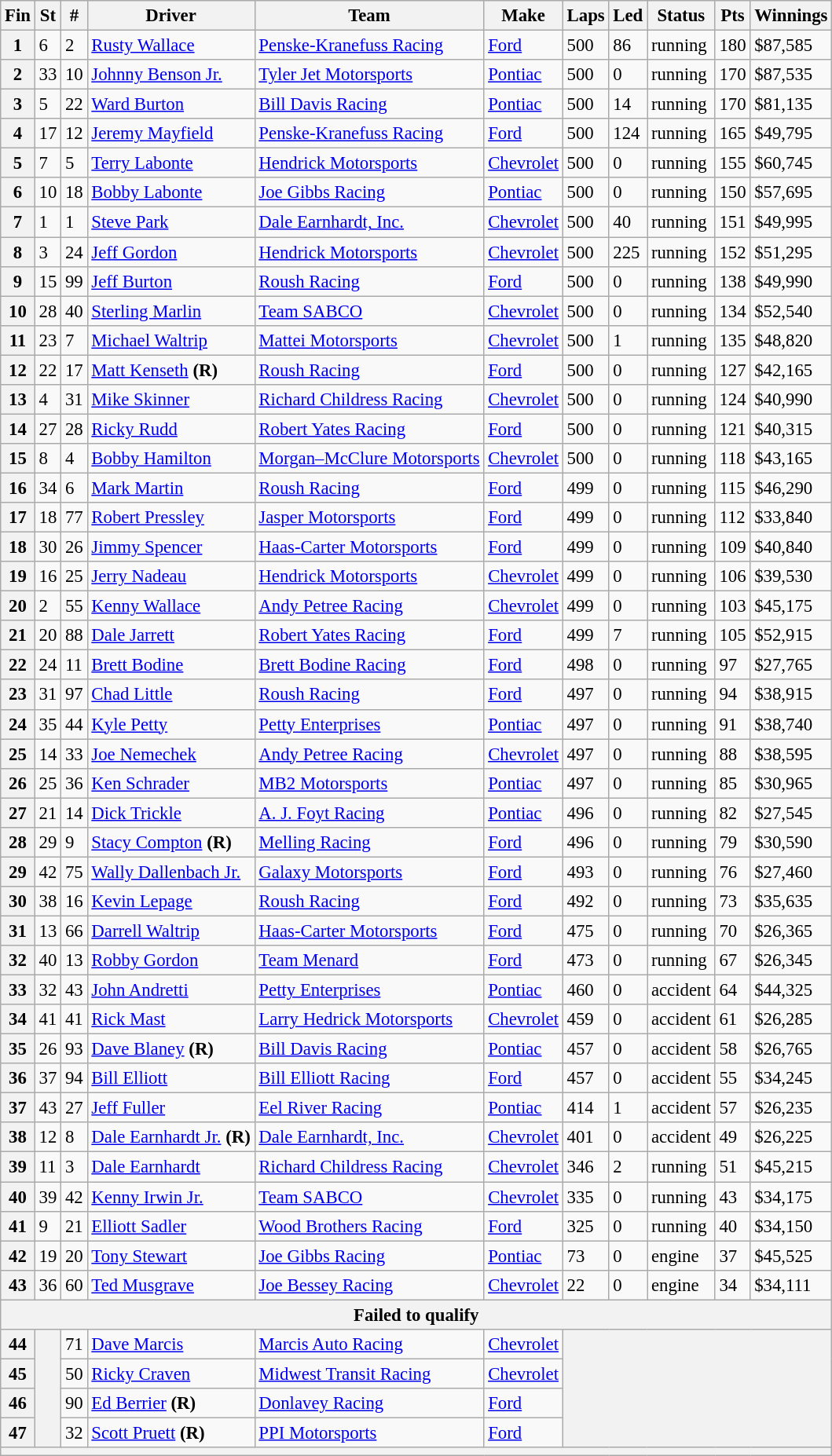<table class="wikitable" style="font-size:95%">
<tr>
<th>Fin</th>
<th>St</th>
<th>#</th>
<th>Driver</th>
<th>Team</th>
<th>Make</th>
<th>Laps</th>
<th>Led</th>
<th>Status</th>
<th>Pts</th>
<th>Winnings</th>
</tr>
<tr>
<th>1</th>
<td>6</td>
<td>2</td>
<td><a href='#'>Rusty Wallace</a></td>
<td><a href='#'>Penske-Kranefuss Racing</a></td>
<td><a href='#'>Ford</a></td>
<td>500</td>
<td>86</td>
<td>running</td>
<td>180</td>
<td>$87,585</td>
</tr>
<tr>
<th>2</th>
<td>33</td>
<td>10</td>
<td><a href='#'>Johnny Benson Jr.</a></td>
<td><a href='#'>Tyler Jet Motorsports</a></td>
<td><a href='#'>Pontiac</a></td>
<td>500</td>
<td>0</td>
<td>running</td>
<td>170</td>
<td>$87,535</td>
</tr>
<tr>
<th>3</th>
<td>5</td>
<td>22</td>
<td><a href='#'>Ward Burton</a></td>
<td><a href='#'>Bill Davis Racing</a></td>
<td><a href='#'>Pontiac</a></td>
<td>500</td>
<td>14</td>
<td>running</td>
<td>170</td>
<td>$81,135</td>
</tr>
<tr>
<th>4</th>
<td>17</td>
<td>12</td>
<td><a href='#'>Jeremy Mayfield</a></td>
<td><a href='#'>Penske-Kranefuss Racing</a></td>
<td><a href='#'>Ford</a></td>
<td>500</td>
<td>124</td>
<td>running</td>
<td>165</td>
<td>$49,795</td>
</tr>
<tr>
<th>5</th>
<td>7</td>
<td>5</td>
<td><a href='#'>Terry Labonte</a></td>
<td><a href='#'>Hendrick Motorsports</a></td>
<td><a href='#'>Chevrolet</a></td>
<td>500</td>
<td>0</td>
<td>running</td>
<td>155</td>
<td>$60,745</td>
</tr>
<tr>
<th>6</th>
<td>10</td>
<td>18</td>
<td><a href='#'>Bobby Labonte</a></td>
<td><a href='#'>Joe Gibbs Racing</a></td>
<td><a href='#'>Pontiac</a></td>
<td>500</td>
<td>0</td>
<td>running</td>
<td>150</td>
<td>$57,695</td>
</tr>
<tr>
<th>7</th>
<td>1</td>
<td>1</td>
<td><a href='#'>Steve Park</a></td>
<td><a href='#'>Dale Earnhardt, Inc.</a></td>
<td><a href='#'>Chevrolet</a></td>
<td>500</td>
<td>40</td>
<td>running</td>
<td>151</td>
<td>$49,995</td>
</tr>
<tr>
<th>8</th>
<td>3</td>
<td>24</td>
<td><a href='#'>Jeff Gordon</a></td>
<td><a href='#'>Hendrick Motorsports</a></td>
<td><a href='#'>Chevrolet</a></td>
<td>500</td>
<td>225</td>
<td>running</td>
<td>152</td>
<td>$51,295</td>
</tr>
<tr>
<th>9</th>
<td>15</td>
<td>99</td>
<td><a href='#'>Jeff Burton</a></td>
<td><a href='#'>Roush Racing</a></td>
<td><a href='#'>Ford</a></td>
<td>500</td>
<td>0</td>
<td>running</td>
<td>138</td>
<td>$49,990</td>
</tr>
<tr>
<th>10</th>
<td>28</td>
<td>40</td>
<td><a href='#'>Sterling Marlin</a></td>
<td><a href='#'>Team SABCO</a></td>
<td><a href='#'>Chevrolet</a></td>
<td>500</td>
<td>0</td>
<td>running</td>
<td>134</td>
<td>$52,540</td>
</tr>
<tr>
<th>11</th>
<td>23</td>
<td>7</td>
<td><a href='#'>Michael Waltrip</a></td>
<td><a href='#'>Mattei Motorsports</a></td>
<td><a href='#'>Chevrolet</a></td>
<td>500</td>
<td>1</td>
<td>running</td>
<td>135</td>
<td>$48,820</td>
</tr>
<tr>
<th>12</th>
<td>22</td>
<td>17</td>
<td><a href='#'>Matt Kenseth</a> <strong>(R)</strong></td>
<td><a href='#'>Roush Racing</a></td>
<td><a href='#'>Ford</a></td>
<td>500</td>
<td>0</td>
<td>running</td>
<td>127</td>
<td>$42,165</td>
</tr>
<tr>
<th>13</th>
<td>4</td>
<td>31</td>
<td><a href='#'>Mike Skinner</a></td>
<td><a href='#'>Richard Childress Racing</a></td>
<td><a href='#'>Chevrolet</a></td>
<td>500</td>
<td>0</td>
<td>running</td>
<td>124</td>
<td>$40,990</td>
</tr>
<tr>
<th>14</th>
<td>27</td>
<td>28</td>
<td><a href='#'>Ricky Rudd</a></td>
<td><a href='#'>Robert Yates Racing</a></td>
<td><a href='#'>Ford</a></td>
<td>500</td>
<td>0</td>
<td>running</td>
<td>121</td>
<td>$40,315</td>
</tr>
<tr>
<th>15</th>
<td>8</td>
<td>4</td>
<td><a href='#'>Bobby Hamilton</a></td>
<td><a href='#'>Morgan–McClure Motorsports</a></td>
<td><a href='#'>Chevrolet</a></td>
<td>500</td>
<td>0</td>
<td>running</td>
<td>118</td>
<td>$43,165</td>
</tr>
<tr>
<th>16</th>
<td>34</td>
<td>6</td>
<td><a href='#'>Mark Martin</a></td>
<td><a href='#'>Roush Racing</a></td>
<td><a href='#'>Ford</a></td>
<td>499</td>
<td>0</td>
<td>running</td>
<td>115</td>
<td>$46,290</td>
</tr>
<tr>
<th>17</th>
<td>18</td>
<td>77</td>
<td><a href='#'>Robert Pressley</a></td>
<td><a href='#'>Jasper Motorsports</a></td>
<td><a href='#'>Ford</a></td>
<td>499</td>
<td>0</td>
<td>running</td>
<td>112</td>
<td>$33,840</td>
</tr>
<tr>
<th>18</th>
<td>30</td>
<td>26</td>
<td><a href='#'>Jimmy Spencer</a></td>
<td><a href='#'>Haas-Carter Motorsports</a></td>
<td><a href='#'>Ford</a></td>
<td>499</td>
<td>0</td>
<td>running</td>
<td>109</td>
<td>$40,840</td>
</tr>
<tr>
<th>19</th>
<td>16</td>
<td>25</td>
<td><a href='#'>Jerry Nadeau</a></td>
<td><a href='#'>Hendrick Motorsports</a></td>
<td><a href='#'>Chevrolet</a></td>
<td>499</td>
<td>0</td>
<td>running</td>
<td>106</td>
<td>$39,530</td>
</tr>
<tr>
<th>20</th>
<td>2</td>
<td>55</td>
<td><a href='#'>Kenny Wallace</a></td>
<td><a href='#'>Andy Petree Racing</a></td>
<td><a href='#'>Chevrolet</a></td>
<td>499</td>
<td>0</td>
<td>running</td>
<td>103</td>
<td>$45,175</td>
</tr>
<tr>
<th>21</th>
<td>20</td>
<td>88</td>
<td><a href='#'>Dale Jarrett</a></td>
<td><a href='#'>Robert Yates Racing</a></td>
<td><a href='#'>Ford</a></td>
<td>499</td>
<td>7</td>
<td>running</td>
<td>105</td>
<td>$52,915</td>
</tr>
<tr>
<th>22</th>
<td>24</td>
<td>11</td>
<td><a href='#'>Brett Bodine</a></td>
<td><a href='#'>Brett Bodine Racing</a></td>
<td><a href='#'>Ford</a></td>
<td>498</td>
<td>0</td>
<td>running</td>
<td>97</td>
<td>$27,765</td>
</tr>
<tr>
<th>23</th>
<td>31</td>
<td>97</td>
<td><a href='#'>Chad Little</a></td>
<td><a href='#'>Roush Racing</a></td>
<td><a href='#'>Ford</a></td>
<td>497</td>
<td>0</td>
<td>running</td>
<td>94</td>
<td>$38,915</td>
</tr>
<tr>
<th>24</th>
<td>35</td>
<td>44</td>
<td><a href='#'>Kyle Petty</a></td>
<td><a href='#'>Petty Enterprises</a></td>
<td><a href='#'>Pontiac</a></td>
<td>497</td>
<td>0</td>
<td>running</td>
<td>91</td>
<td>$38,740</td>
</tr>
<tr>
<th>25</th>
<td>14</td>
<td>33</td>
<td><a href='#'>Joe Nemechek</a></td>
<td><a href='#'>Andy Petree Racing</a></td>
<td><a href='#'>Chevrolet</a></td>
<td>497</td>
<td>0</td>
<td>running</td>
<td>88</td>
<td>$38,595</td>
</tr>
<tr>
<th>26</th>
<td>25</td>
<td>36</td>
<td><a href='#'>Ken Schrader</a></td>
<td><a href='#'>MB2 Motorsports</a></td>
<td><a href='#'>Pontiac</a></td>
<td>497</td>
<td>0</td>
<td>running</td>
<td>85</td>
<td>$30,965</td>
</tr>
<tr>
<th>27</th>
<td>21</td>
<td>14</td>
<td><a href='#'>Dick Trickle</a></td>
<td><a href='#'>A. J. Foyt Racing</a></td>
<td><a href='#'>Pontiac</a></td>
<td>496</td>
<td>0</td>
<td>running</td>
<td>82</td>
<td>$27,545</td>
</tr>
<tr>
<th>28</th>
<td>29</td>
<td>9</td>
<td><a href='#'>Stacy Compton</a> <strong>(R)</strong></td>
<td><a href='#'>Melling Racing</a></td>
<td><a href='#'>Ford</a></td>
<td>496</td>
<td>0</td>
<td>running</td>
<td>79</td>
<td>$30,590</td>
</tr>
<tr>
<th>29</th>
<td>42</td>
<td>75</td>
<td><a href='#'>Wally Dallenbach Jr.</a></td>
<td><a href='#'>Galaxy Motorsports</a></td>
<td><a href='#'>Ford</a></td>
<td>493</td>
<td>0</td>
<td>running</td>
<td>76</td>
<td>$27,460</td>
</tr>
<tr>
<th>30</th>
<td>38</td>
<td>16</td>
<td><a href='#'>Kevin Lepage</a></td>
<td><a href='#'>Roush Racing</a></td>
<td><a href='#'>Ford</a></td>
<td>492</td>
<td>0</td>
<td>running</td>
<td>73</td>
<td>$35,635</td>
</tr>
<tr>
<th>31</th>
<td>13</td>
<td>66</td>
<td><a href='#'>Darrell Waltrip</a></td>
<td><a href='#'>Haas-Carter Motorsports</a></td>
<td><a href='#'>Ford</a></td>
<td>475</td>
<td>0</td>
<td>running</td>
<td>70</td>
<td>$26,365</td>
</tr>
<tr>
<th>32</th>
<td>40</td>
<td>13</td>
<td><a href='#'>Robby Gordon</a></td>
<td><a href='#'>Team Menard</a></td>
<td><a href='#'>Ford</a></td>
<td>473</td>
<td>0</td>
<td>running</td>
<td>67</td>
<td>$26,345</td>
</tr>
<tr>
<th>33</th>
<td>32</td>
<td>43</td>
<td><a href='#'>John Andretti</a></td>
<td><a href='#'>Petty Enterprises</a></td>
<td><a href='#'>Pontiac</a></td>
<td>460</td>
<td>0</td>
<td>accident</td>
<td>64</td>
<td>$44,325</td>
</tr>
<tr>
<th>34</th>
<td>41</td>
<td>41</td>
<td><a href='#'>Rick Mast</a></td>
<td><a href='#'>Larry Hedrick Motorsports</a></td>
<td><a href='#'>Chevrolet</a></td>
<td>459</td>
<td>0</td>
<td>accident</td>
<td>61</td>
<td>$26,285</td>
</tr>
<tr>
<th>35</th>
<td>26</td>
<td>93</td>
<td><a href='#'>Dave Blaney</a> <strong>(R)</strong></td>
<td><a href='#'>Bill Davis Racing</a></td>
<td><a href='#'>Pontiac</a></td>
<td>457</td>
<td>0</td>
<td>accident</td>
<td>58</td>
<td>$26,765</td>
</tr>
<tr>
<th>36</th>
<td>37</td>
<td>94</td>
<td><a href='#'>Bill Elliott</a></td>
<td><a href='#'>Bill Elliott Racing</a></td>
<td><a href='#'>Ford</a></td>
<td>457</td>
<td>0</td>
<td>accident</td>
<td>55</td>
<td>$34,245</td>
</tr>
<tr>
<th>37</th>
<td>43</td>
<td>27</td>
<td><a href='#'>Jeff Fuller</a></td>
<td><a href='#'>Eel River Racing</a></td>
<td><a href='#'>Pontiac</a></td>
<td>414</td>
<td>1</td>
<td>accident</td>
<td>57</td>
<td>$26,235</td>
</tr>
<tr>
<th>38</th>
<td>12</td>
<td>8</td>
<td><a href='#'>Dale Earnhardt Jr.</a> <strong>(R)</strong></td>
<td><a href='#'>Dale Earnhardt, Inc.</a></td>
<td><a href='#'>Chevrolet</a></td>
<td>401</td>
<td>0</td>
<td>accident</td>
<td>49</td>
<td>$26,225</td>
</tr>
<tr>
<th>39</th>
<td>11</td>
<td>3</td>
<td><a href='#'>Dale Earnhardt</a></td>
<td><a href='#'>Richard Childress Racing</a></td>
<td><a href='#'>Chevrolet</a></td>
<td>346</td>
<td>2</td>
<td>running</td>
<td>51</td>
<td>$45,215</td>
</tr>
<tr>
<th>40</th>
<td>39</td>
<td>42</td>
<td><a href='#'>Kenny Irwin Jr.</a></td>
<td><a href='#'>Team SABCO</a></td>
<td><a href='#'>Chevrolet</a></td>
<td>335</td>
<td>0</td>
<td>running</td>
<td>43</td>
<td>$34,175</td>
</tr>
<tr>
<th>41</th>
<td>9</td>
<td>21</td>
<td><a href='#'>Elliott Sadler</a></td>
<td><a href='#'>Wood Brothers Racing</a></td>
<td><a href='#'>Ford</a></td>
<td>325</td>
<td>0</td>
<td>running</td>
<td>40</td>
<td>$34,150</td>
</tr>
<tr>
<th>42</th>
<td>19</td>
<td>20</td>
<td><a href='#'>Tony Stewart</a></td>
<td><a href='#'>Joe Gibbs Racing</a></td>
<td><a href='#'>Pontiac</a></td>
<td>73</td>
<td>0</td>
<td>engine</td>
<td>37</td>
<td>$45,525</td>
</tr>
<tr>
<th>43</th>
<td>36</td>
<td>60</td>
<td><a href='#'>Ted Musgrave</a></td>
<td><a href='#'>Joe Bessey Racing</a></td>
<td><a href='#'>Chevrolet</a></td>
<td>22</td>
<td>0</td>
<td>engine</td>
<td>34</td>
<td>$34,111</td>
</tr>
<tr>
<th colspan="11">Failed to qualify</th>
</tr>
<tr>
<th>44</th>
<th rowspan="4"></th>
<td>71</td>
<td><a href='#'>Dave Marcis</a></td>
<td><a href='#'>Marcis Auto Racing</a></td>
<td><a href='#'>Chevrolet</a></td>
<th colspan="5" rowspan="4"></th>
</tr>
<tr>
<th>45</th>
<td>50</td>
<td><a href='#'>Ricky Craven</a></td>
<td><a href='#'>Midwest Transit Racing</a></td>
<td><a href='#'>Chevrolet</a></td>
</tr>
<tr>
<th>46</th>
<td>90</td>
<td><a href='#'>Ed Berrier</a> <strong>(R)</strong></td>
<td><a href='#'>Donlavey Racing</a></td>
<td><a href='#'>Ford</a></td>
</tr>
<tr>
<th>47</th>
<td>32</td>
<td><a href='#'>Scott Pruett</a> <strong>(R)</strong></td>
<td><a href='#'>PPI Motorsports</a></td>
<td><a href='#'>Ford</a></td>
</tr>
<tr>
<th colspan="11"></th>
</tr>
</table>
